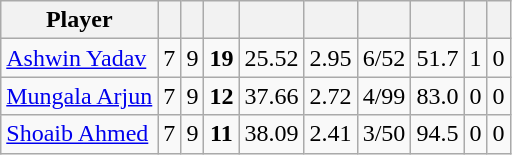<table class="wikitable sortable" style="text-align: center;">
<tr>
<th class="unsortable">Player</th>
<th></th>
<th></th>
<th></th>
<th></th>
<th></th>
<th></th>
<th></th>
<th></th>
<th></th>
</tr>
<tr>
<td style="text-align:left"><a href='#'>Ashwin Yadav</a></td>
<td style="text-align:left">7</td>
<td>9</td>
<td><strong>19</strong></td>
<td>25.52</td>
<td>2.95</td>
<td>6/52</td>
<td>51.7</td>
<td>1</td>
<td>0</td>
</tr>
<tr>
<td style="text-align:left"><a href='#'>Mungala Arjun</a></td>
<td style="text-align:left">7</td>
<td>9</td>
<td><strong>12</strong></td>
<td>37.66</td>
<td>2.72</td>
<td>4/99</td>
<td>83.0</td>
<td>0</td>
<td>0</td>
</tr>
<tr>
<td style="text-align:left"><a href='#'>Shoaib Ahmed</a></td>
<td style="text-align:left">7</td>
<td>9</td>
<td><strong>11</strong></td>
<td>38.09</td>
<td>2.41</td>
<td>3/50</td>
<td>94.5</td>
<td>0</td>
<td>0</td>
</tr>
</table>
